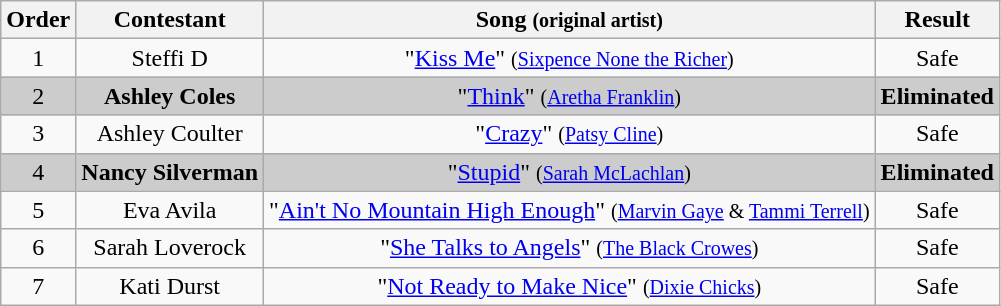<table class="wikitable plainrowheaders" style="text-align:center;">
<tr>
<th>Order</th>
<th>Contestant</th>
<th>Song <small>(original artist)</small></th>
<th>Result</th>
</tr>
<tr>
<td>1</td>
<td>Steffi D</td>
<td>"<a href='#'>Kiss Me</a>" <small>(<a href='#'>Sixpence None the Richer</a>)</small></td>
<td>Safe</td>
</tr>
<tr style="background:#ccc;">
<td>2</td>
<td><strong>Ashley Coles</strong></td>
<td>"<a href='#'>Think</a>" <small>(<a href='#'>Aretha Franklin</a>)</small></td>
<td><strong>Eliminated</strong></td>
</tr>
<tr>
<td>3</td>
<td>Ashley Coulter</td>
<td>"<a href='#'>Crazy</a>" <small>(<a href='#'>Patsy Cline</a>)</small></td>
<td>Safe</td>
</tr>
<tr style="background:#ccc;">
<td>4</td>
<td><strong>Nancy Silverman</strong></td>
<td>"<a href='#'>Stupid</a>" <small>(<a href='#'>Sarah McLachlan</a>)</small></td>
<td><strong>Eliminated</strong></td>
</tr>
<tr>
<td>5</td>
<td>Eva Avila</td>
<td>"<a href='#'>Ain't No Mountain High Enough</a>" <small>(<a href='#'>Marvin Gaye</a> & <a href='#'>Tammi Terrell</a>)</small></td>
<td>Safe</td>
</tr>
<tr>
<td>6</td>
<td>Sarah Loverock</td>
<td>"<a href='#'>She Talks to Angels</a>" <small>(<a href='#'>The Black Crowes</a>)</small></td>
<td>Safe</td>
</tr>
<tr>
<td>7</td>
<td>Kati Durst</td>
<td>"<a href='#'>Not Ready to Make Nice</a>" <small>(<a href='#'>Dixie Chicks</a>)</small></td>
<td>Safe</td>
</tr>
</table>
